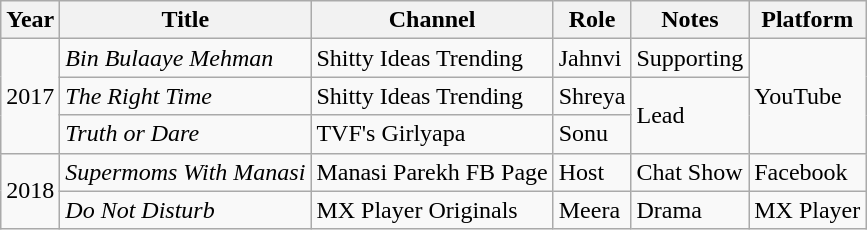<table class="wikitable">
<tr>
<th><strong>Year</strong></th>
<th>Title</th>
<th>Channel</th>
<th>Role</th>
<th>Notes</th>
<th>Platform</th>
</tr>
<tr>
<td rowspan="3">2017</td>
<td><em>Bin Bulaaye Mehman</em></td>
<td>Shitty Ideas Trending</td>
<td>Jahnvi</td>
<td>Supporting</td>
<td rowspan="3">YouTube</td>
</tr>
<tr>
<td><em>The Right Time</em></td>
<td>Shitty Ideas Trending</td>
<td>Shreya</td>
<td rowspan="2">Lead</td>
</tr>
<tr>
<td><em>Truth or Dare</em></td>
<td>TVF's Girlyapa</td>
<td>Sonu</td>
</tr>
<tr>
<td rowspan="2">2018</td>
<td><em>Supermoms With Manasi</em></td>
<td>Manasi Parekh FB Page</td>
<td>Host</td>
<td>Chat Show</td>
<td>Facebook</td>
</tr>
<tr>
<td><em>Do Not Disturb</em></td>
<td>MX Player Originals</td>
<td>Meera</td>
<td>Drama</td>
<td>MX Player</td>
</tr>
</table>
